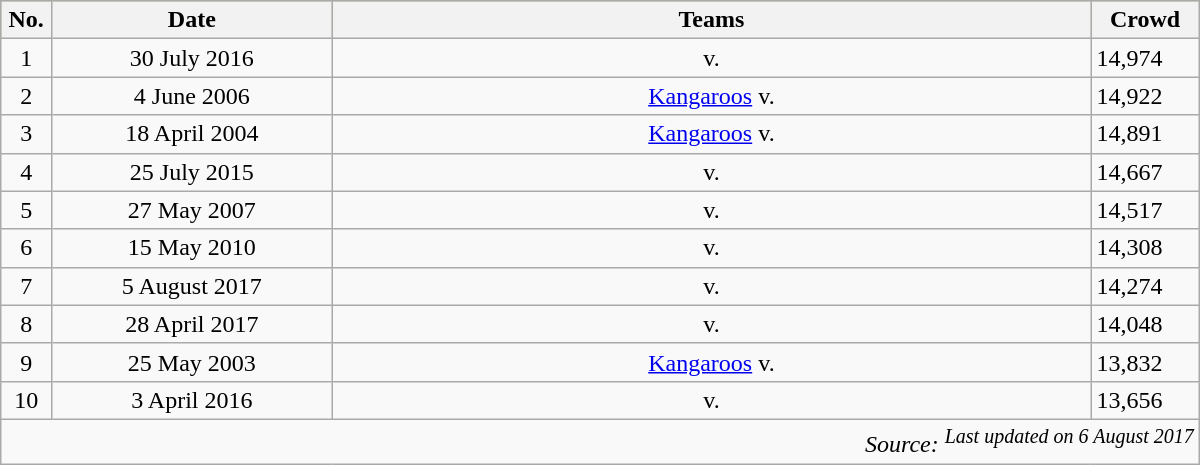<table class="wikitable sortable" style="width:800px;">
<tr style="background:#bdb76b;">
<th width=1%>No.</th>
<th width=17%>Date</th>
<th width=46%>Teams</th>
<th width=6%>Crowd</th>
</tr>
<tr>
<td align=center>1</td>
<td align=center>30 July 2016</td>
<td align=center> v. </td>
<td>14,974</td>
</tr>
<tr>
<td align=center>2</td>
<td align=center>4 June 2006</td>
<td align=center><a href='#'>Kangaroos</a> v. </td>
<td>14,922</td>
</tr>
<tr>
<td align=center>3</td>
<td align=center>18 April 2004</td>
<td align=center><a href='#'>Kangaroos</a> v. </td>
<td>14,891</td>
</tr>
<tr>
<td align=center>4</td>
<td align=center>25 July 2015</td>
<td align=center> v. </td>
<td>14,667</td>
</tr>
<tr>
<td align=center>5</td>
<td align=center>27 May 2007</td>
<td align=center> v. </td>
<td>14,517</td>
</tr>
<tr>
<td align=center>6</td>
<td align=center>15 May 2010</td>
<td align=center> v. </td>
<td>14,308</td>
</tr>
<tr>
<td align=center>7</td>
<td align=center>5 August 2017</td>
<td align=center> v. </td>
<td>14,274</td>
</tr>
<tr>
<td align=center>8</td>
<td align=center>28 April 2017</td>
<td align=center> v. </td>
<td>14,048</td>
</tr>
<tr>
<td align=center>9</td>
<td align=center>25 May 2003</td>
<td align=center><a href='#'>Kangaroos</a> v. </td>
<td>13,832</td>
</tr>
<tr>
<td align=center>10</td>
<td align=center>3 April 2016</td>
<td align=center> v. </td>
<td>13,656</td>
</tr>
<tr>
<td colspan="4" align=right><em>Source:</em>  <sup><em>Last updated on 6 August 2017</em></sup></td>
</tr>
</table>
